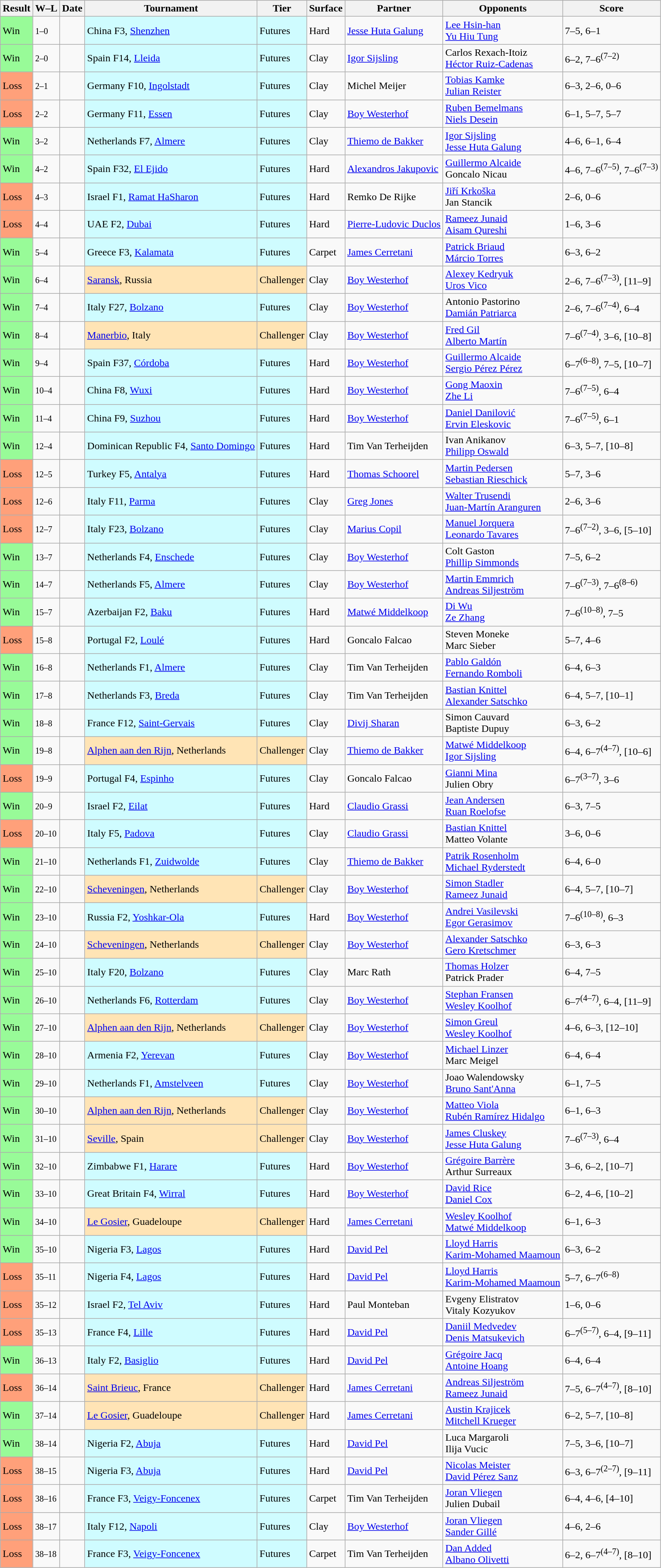<table class="sortable wikitable">
<tr>
<th>Result</th>
<th class=unsortable>W–L</th>
<th>Date</th>
<th>Tournament</th>
<th>Tier</th>
<th>Surface</th>
<th>Partner</th>
<th>Opponents</th>
<th class=unsortable>Score</th>
</tr>
<tr>
<td bgcolor=98FB98>Win</td>
<td><small>1–0</small></td>
<td></td>
<td style="background:#cffcff;">China F3, <a href='#'>Shenzhen</a></td>
<td style="background:#cffcff;">Futures</td>
<td>Hard</td>
<td> <a href='#'>Jesse Huta Galung</a></td>
<td> <a href='#'>Lee Hsin-han</a> <br> <a href='#'>Yu Hiu Tung</a></td>
<td>7–5, 6–1</td>
</tr>
<tr>
<td bgcolor=98FB98>Win</td>
<td><small>2–0</small></td>
<td></td>
<td style="background:#cffcff;">Spain F14, <a href='#'>Lleida</a></td>
<td style="background:#cffcff;">Futures</td>
<td>Clay</td>
<td> <a href='#'>Igor Sijsling</a></td>
<td> Carlos Rexach-Itoiz <br> <a href='#'>Héctor Ruiz-Cadenas</a></td>
<td>6–2, 7–6<sup>(7–2)</sup></td>
</tr>
<tr>
<td bgcolor=FFA07A>Loss</td>
<td><small>2–1</small></td>
<td></td>
<td style="background:#cffcff;">Germany F10, <a href='#'>Ingolstadt</a></td>
<td style="background:#cffcff;">Futures</td>
<td>Clay</td>
<td> Michel Meijer</td>
<td> <a href='#'>Tobias Kamke</a> <br> <a href='#'>Julian Reister</a></td>
<td>6–3, 2–6, 0–6</td>
</tr>
<tr>
<td bgcolor=FFA07A>Loss</td>
<td><small>2–2</small></td>
<td></td>
<td style="background:#cffcff;">Germany F11, <a href='#'>Essen</a></td>
<td style="background:#cffcff;">Futures</td>
<td>Clay</td>
<td> <a href='#'>Boy Westerhof</a></td>
<td> <a href='#'>Ruben Bemelmans</a> <br> <a href='#'>Niels Desein</a></td>
<td>6–1, 5–7, 5–7</td>
</tr>
<tr>
<td bgcolor=98FB98>Win</td>
<td><small>3–2</small></td>
<td></td>
<td style="background:#cffcff;">Netherlands F7, <a href='#'>Almere</a></td>
<td style="background:#cffcff;">Futures</td>
<td>Clay</td>
<td> <a href='#'>Thiemo de Bakker</a></td>
<td> <a href='#'>Igor Sijsling</a> <br> <a href='#'>Jesse Huta Galung</a></td>
<td>4–6, 6–1, 6–4</td>
</tr>
<tr>
<td bgcolor=98FB98>Win</td>
<td><small>4–2</small></td>
<td></td>
<td style="background:#cffcff;">Spain F32, <a href='#'>El Ejido</a></td>
<td style="background:#cffcff;">Futures</td>
<td>Hard</td>
<td> <a href='#'>Alexandros Jakupovic</a></td>
<td> <a href='#'>Guillermo Alcaide</a> <br> Goncalo Nicau</td>
<td>4–6, 7–6<sup>(7–5)</sup>, 7–6<sup>(7–3)</sup></td>
</tr>
<tr>
<td bgcolor=FFA07A>Loss</td>
<td><small>4–3</small></td>
<td></td>
<td style="background:#cffcff;">Israel F1, <a href='#'>Ramat HaSharon</a></td>
<td style="background:#cffcff;">Futures</td>
<td>Hard</td>
<td> Remko De Rijke</td>
<td> <a href='#'>Jiří Krkoška</a> <br> Jan Stancik</td>
<td>2–6, 0–6</td>
</tr>
<tr>
<td bgcolor=FFA07A>Loss</td>
<td><small>4–4</small></td>
<td></td>
<td style="background:#cffcff;">UAE F2, <a href='#'>Dubai</a></td>
<td style="background:#cffcff;">Futures</td>
<td>Hard</td>
<td> <a href='#'>Pierre-Ludovic Duclos</a></td>
<td> <a href='#'>Rameez Junaid</a> <br> <a href='#'>Aisam Qureshi</a></td>
<td>1–6, 3–6</td>
</tr>
<tr>
<td bgcolor=98FB98>Win</td>
<td><small>5–4</small></td>
<td></td>
<td style="background:#cffcff;">Greece F3, <a href='#'>Kalamata</a></td>
<td style="background:#cffcff;">Futures</td>
<td>Carpet</td>
<td> <a href='#'>James Cerretani</a></td>
<td> <a href='#'>Patrick Briaud</a> <br> <a href='#'>Márcio Torres</a></td>
<td>6–3, 6–2</td>
</tr>
<tr>
<td bgcolor=98FB98>Win</td>
<td><small>6–4</small></td>
<td></td>
<td style="background:moccasin;"><a href='#'>Saransk</a>, Russia</td>
<td style="background:moccasin;">Challenger</td>
<td>Clay</td>
<td> <a href='#'>Boy Westerhof</a></td>
<td> <a href='#'>Alexey Kedryuk</a> <br> <a href='#'>Uros Vico</a></td>
<td>2–6, 7–6<sup>(7–3)</sup>, [11–9]</td>
</tr>
<tr>
<td bgcolor=98FB98>Win</td>
<td><small>7–4</small></td>
<td></td>
<td style="background:#cffcff;">Italy F27, <a href='#'>Bolzano</a></td>
<td style="background:#cffcff;">Futures</td>
<td>Clay</td>
<td> <a href='#'>Boy Westerhof</a></td>
<td> Antonio Pastorino <br> <a href='#'>Damián Patriarca</a></td>
<td>2–6, 7–6<sup>(7–4)</sup>, 6–4</td>
</tr>
<tr>
<td bgcolor=98FB98>Win</td>
<td><small>8–4</small></td>
<td></td>
<td style="background:moccasin;"><a href='#'>Manerbio</a>, Italy</td>
<td style="background:moccasin;">Challenger</td>
<td>Clay</td>
<td> <a href='#'>Boy Westerhof</a></td>
<td> <a href='#'>Fred Gil</a> <br> <a href='#'>Alberto Martín</a></td>
<td>7–6<sup>(7–4)</sup>, 3–6, [10–8]</td>
</tr>
<tr>
<td bgcolor=98FB98>Win</td>
<td><small>9–4</small></td>
<td></td>
<td style="background:#cffcff;">Spain F37, <a href='#'>Córdoba</a></td>
<td style="background:#cffcff;">Futures</td>
<td>Hard</td>
<td> <a href='#'>Boy Westerhof</a></td>
<td> <a href='#'>Guillermo Alcaide</a> <br> <a href='#'>Sergio Pérez Pérez</a></td>
<td>6–7<sup>(6–8)</sup>, 7–5, [10–7]</td>
</tr>
<tr>
<td bgcolor=98FB98>Win</td>
<td><small>10–4</small></td>
<td></td>
<td style="background:#cffcff;">China F8, <a href='#'>Wuxi</a></td>
<td style="background:#cffcff;">Futures</td>
<td>Hard</td>
<td> <a href='#'>Boy Westerhof</a></td>
<td> <a href='#'>Gong Maoxin</a> <br> <a href='#'>Zhe Li</a></td>
<td>7–6<sup>(7–5)</sup>, 6–4</td>
</tr>
<tr>
<td bgcolor=98FB98>Win</td>
<td><small>11–4</small></td>
<td></td>
<td style="background:#cffcff;">China F9, <a href='#'>Suzhou</a></td>
<td style="background:#cffcff;">Futures</td>
<td>Hard</td>
<td> <a href='#'>Boy Westerhof</a></td>
<td> <a href='#'>Daniel Danilović</a> <br> <a href='#'>Ervin Eleskovic</a></td>
<td>7–6<sup>(7–5)</sup>, 6–1</td>
</tr>
<tr>
<td bgcolor=98FB98>Win</td>
<td><small>12–4</small></td>
<td></td>
<td style="background:#cffcff;">Dominican Republic F4, <a href='#'>Santo Domingo</a></td>
<td style="background:#cffcff;">Futures</td>
<td>Hard</td>
<td> Tim Van Terheijden</td>
<td> Ivan Anikanov <br> <a href='#'>Philipp Oswald</a></td>
<td>6–3, 5–7, [10–8]</td>
</tr>
<tr>
<td bgcolor=FFA07A>Loss</td>
<td><small>12–5</small></td>
<td></td>
<td style="background:#cffcff;">Turkey F5, <a href='#'>Antalya</a></td>
<td style="background:#cffcff;">Futures</td>
<td>Hard</td>
<td> <a href='#'>Thomas Schoorel</a></td>
<td> <a href='#'>Martin Pedersen</a> <br> <a href='#'>Sebastian Rieschick</a></td>
<td>5–7, 3–6</td>
</tr>
<tr>
<td bgcolor=FFA07A>Loss</td>
<td><small>12–6</small></td>
<td></td>
<td style="background:#cffcff;">Italy F11, <a href='#'>Parma</a></td>
<td style="background:#cffcff;">Futures</td>
<td>Clay</td>
<td> <a href='#'>Greg Jones</a></td>
<td> <a href='#'>Walter Trusendi</a> <br> <a href='#'>Juan-Martín Aranguren</a></td>
<td>2–6, 3–6</td>
</tr>
<tr>
<td bgcolor=FFA07A>Loss</td>
<td><small>12–7</small></td>
<td></td>
<td style="background:#cffcff;">Italy F23, <a href='#'>Bolzano</a></td>
<td style="background:#cffcff;">Futures</td>
<td>Clay</td>
<td> <a href='#'>Marius Copil</a></td>
<td> <a href='#'>Manuel Jorquera</a> <br> <a href='#'>Leonardo Tavares</a></td>
<td>7–6<sup>(7–2)</sup>, 3–6, [5–10]</td>
</tr>
<tr>
<td bgcolor=98FB98>Win</td>
<td><small>13–7</small></td>
<td></td>
<td style="background:#cffcff;">Netherlands F4, <a href='#'>Enschede</a></td>
<td style="background:#cffcff;">Futures</td>
<td>Clay</td>
<td> <a href='#'>Boy Westerhof</a></td>
<td> Colt Gaston <br> <a href='#'>Phillip Simmonds</a></td>
<td>7–5, 6–2</td>
</tr>
<tr>
<td bgcolor=98FB98>Win</td>
<td><small>14–7</small></td>
<td></td>
<td style="background:#cffcff;">Netherlands F5, <a href='#'>Almere</a></td>
<td style="background:#cffcff;">Futures</td>
<td>Clay</td>
<td> <a href='#'>Boy Westerhof</a></td>
<td> <a href='#'>Martin Emmrich</a> <br> <a href='#'>Andreas Siljeström</a></td>
<td>7–6<sup>(7–3)</sup>, 7–6<sup>(8–6)</sup></td>
</tr>
<tr>
<td bgcolor=98FB98>Win</td>
<td><small>15–7</small></td>
<td></td>
<td style="background:#cffcff;">Azerbaijan F2, <a href='#'>Baku</a></td>
<td style="background:#cffcff;">Futures</td>
<td>Hard</td>
<td> <a href='#'>Matwé Middelkoop</a></td>
<td> <a href='#'>Di Wu</a> <br> <a href='#'>Ze Zhang</a></td>
<td>7–6<sup>(10–8)</sup>, 7–5</td>
</tr>
<tr>
<td bgcolor=FFA07A>Loss</td>
<td><small>15–8</small></td>
<td></td>
<td style="background:#cffcff;">Portugal F2, <a href='#'>Loulé</a></td>
<td style="background:#cffcff;">Futures</td>
<td>Hard</td>
<td> Goncalo Falcao</td>
<td> Steven Moneke <br> Marc Sieber</td>
<td>5–7, 4–6</td>
</tr>
<tr>
<td bgcolor=98FB98>Win</td>
<td><small>16–8</small></td>
<td></td>
<td style="background:#cffcff;">Netherlands F1, <a href='#'>Almere</a></td>
<td style="background:#cffcff;">Futures</td>
<td>Clay</td>
<td> Tim Van Terheijden</td>
<td> <a href='#'>Pablo Galdón</a> <br> <a href='#'>Fernando Romboli</a></td>
<td>6–4, 6–3</td>
</tr>
<tr>
<td bgcolor=98FB98>Win</td>
<td><small>17–8</small></td>
<td></td>
<td style="background:#cffcff;">Netherlands F3, <a href='#'>Breda</a></td>
<td style="background:#cffcff;">Futures</td>
<td>Clay</td>
<td> Tim Van Terheijden</td>
<td> <a href='#'>Bastian Knittel</a> <br> <a href='#'>Alexander Satschko</a></td>
<td>6–4, 5–7, [10–1]</td>
</tr>
<tr>
<td bgcolor=98FB98>Win</td>
<td><small>18–8</small></td>
<td></td>
<td style="background:#cffcff;">France F12, <a href='#'>Saint-Gervais</a></td>
<td style="background:#cffcff;">Futures</td>
<td>Clay</td>
<td> <a href='#'>Divij Sharan</a></td>
<td> Simon Cauvard <br> Baptiste Dupuy</td>
<td>6–3, 6–2</td>
</tr>
<tr>
<td bgcolor=98FB98>Win</td>
<td><small>19–8</small></td>
<td></td>
<td style="background:moccasin;"><a href='#'>Alphen aan den Rijn</a>, Netherlands</td>
<td style="background:moccasin;">Challenger</td>
<td>Clay</td>
<td> <a href='#'>Thiemo de Bakker</a></td>
<td> <a href='#'>Matwé Middelkoop</a> <br> <a href='#'>Igor Sijsling</a></td>
<td>6–4, 6–7<sup>(4–7)</sup>, [10–6]</td>
</tr>
<tr>
<td bgcolor=FFA07A>Loss</td>
<td><small>19–9</small></td>
<td></td>
<td style="background:#cffcff;">Portugal F4, <a href='#'>Espinho</a></td>
<td style="background:#cffcff;">Futures</td>
<td>Clay</td>
<td> Goncalo Falcao</td>
<td> <a href='#'>Gianni Mina</a> <br> Julien Obry</td>
<td>6–7<sup>(3–7)</sup>, 3–6</td>
</tr>
<tr>
<td bgcolor=98FB98>Win</td>
<td><small>20–9</small></td>
<td></td>
<td style="background:#cffcff;">Israel F2, <a href='#'>Eilat</a></td>
<td style="background:#cffcff;">Futures</td>
<td>Hard</td>
<td> <a href='#'>Claudio Grassi</a></td>
<td> <a href='#'>Jean Andersen</a> <br> <a href='#'>Ruan Roelofse</a></td>
<td>6–3, 7–5</td>
</tr>
<tr>
<td bgcolor=FFA07A>Loss</td>
<td><small>20–10</small></td>
<td></td>
<td style="background:#cffcff;">Italy F5, <a href='#'>Padova</a></td>
<td style="background:#cffcff;">Futures</td>
<td>Clay</td>
<td> <a href='#'>Claudio Grassi</a></td>
<td> <a href='#'>Bastian Knittel</a> <br> Matteo Volante</td>
<td>3–6, 0–6</td>
</tr>
<tr>
<td bgcolor=98FB98>Win</td>
<td><small>21–10</small></td>
<td></td>
<td style="background:#cffcff;">Netherlands F1, <a href='#'>Zuidwolde</a></td>
<td style="background:#cffcff;">Futures</td>
<td>Clay</td>
<td> <a href='#'>Thiemo de Bakker</a></td>
<td> <a href='#'>Patrik Rosenholm</a> <br> <a href='#'>Michael Ryderstedt</a></td>
<td>6–4, 6–0</td>
</tr>
<tr>
<td bgcolor=98FB98>Win</td>
<td><small>22–10</small></td>
<td></td>
<td style="background:moccasin;"><a href='#'>Scheveningen</a>, Netherlands</td>
<td style="background:moccasin;">Challenger</td>
<td>Clay</td>
<td> <a href='#'>Boy Westerhof</a></td>
<td> <a href='#'>Simon Stadler</a> <br> <a href='#'>Rameez Junaid</a></td>
<td>6–4, 5–7, [10–7]</td>
</tr>
<tr>
<td bgcolor=98FB98>Win</td>
<td><small>23–10</small></td>
<td></td>
<td style="background:#cffcff;">Russia F2, <a href='#'>Yoshkar-Ola</a></td>
<td style="background:#cffcff;">Futures</td>
<td>Hard</td>
<td> <a href='#'>Boy Westerhof</a></td>
<td> <a href='#'>Andrei Vasilevski</a> <br> <a href='#'>Egor Gerasimov</a></td>
<td>7–6<sup>(10–8)</sup>, 6–3</td>
</tr>
<tr>
<td bgcolor=98FB98>Win</td>
<td><small>24–10</small></td>
<td></td>
<td style="background:moccasin;"><a href='#'>Scheveningen</a>, Netherlands</td>
<td style="background:moccasin;">Challenger</td>
<td>Clay</td>
<td> <a href='#'>Boy Westerhof</a></td>
<td> <a href='#'>Alexander Satschko</a> <br> <a href='#'>Gero Kretschmer</a></td>
<td>6–3, 6–3</td>
</tr>
<tr>
<td bgcolor=98FB98>Win</td>
<td><small>25–10</small></td>
<td></td>
<td style="background:#cffcff;">Italy F20, <a href='#'>Bolzano</a></td>
<td style="background:#cffcff;">Futures</td>
<td>Clay</td>
<td> Marc Rath</td>
<td> <a href='#'>Thomas Holzer</a> <br> Patrick Prader</td>
<td>6–4, 7–5</td>
</tr>
<tr>
<td bgcolor=98FB98>Win</td>
<td><small>26–10</small></td>
<td></td>
<td style="background:#cffcff;">Netherlands F6, <a href='#'>Rotterdam</a></td>
<td style="background:#cffcff;">Futures</td>
<td>Clay</td>
<td> <a href='#'>Boy Westerhof</a></td>
<td> <a href='#'>Stephan Fransen</a> <br> <a href='#'>Wesley Koolhof</a></td>
<td>6–7<sup>(4–7)</sup>, 6–4, [11–9]</td>
</tr>
<tr>
<td bgcolor=98FB98>Win</td>
<td><small>27–10</small></td>
<td></td>
<td style="background:moccasin;"><a href='#'>Alphen aan den Rijn</a>, Netherlands</td>
<td style="background:moccasin;">Challenger</td>
<td>Clay</td>
<td> <a href='#'>Boy Westerhof</a></td>
<td> <a href='#'>Simon Greul</a> <br> <a href='#'>Wesley Koolhof</a></td>
<td>4–6, 6–3, [12–10]</td>
</tr>
<tr>
<td bgcolor=98FB98>Win</td>
<td><small>28–10</small></td>
<td></td>
<td style="background:#cffcff;">Armenia F2, <a href='#'>Yerevan</a></td>
<td style="background:#cffcff;">Futures</td>
<td>Clay</td>
<td> <a href='#'>Boy Westerhof</a></td>
<td> <a href='#'>Michael Linzer</a> <br> Marc Meigel</td>
<td>6–4, 6–4</td>
</tr>
<tr>
<td bgcolor=98FB98>Win</td>
<td><small>29–10</small></td>
<td></td>
<td style="background:#cffcff;">Netherlands F1, <a href='#'>Amstelveen</a></td>
<td style="background:#cffcff;">Futures</td>
<td>Clay</td>
<td> <a href='#'>Boy Westerhof</a></td>
<td> Joao Walendowsky <br> <a href='#'>Bruno Sant'Anna</a></td>
<td>6–1, 7–5</td>
</tr>
<tr>
<td bgcolor=98FB98>Win</td>
<td><small>30–10</small></td>
<td></td>
<td style="background:moccasin;"><a href='#'>Alphen aan den Rijn</a>, Netherlands</td>
<td style="background:moccasin;">Challenger</td>
<td>Clay</td>
<td> <a href='#'>Boy Westerhof</a></td>
<td> <a href='#'>Matteo Viola</a> <br> <a href='#'>Rubén Ramírez Hidalgo</a></td>
<td>6–1, 6–3</td>
</tr>
<tr>
<td bgcolor=98FB98>Win</td>
<td><small>31–10</small></td>
<td></td>
<td style="background:moccasin;"><a href='#'>Seville</a>, Spain</td>
<td style="background:moccasin;">Challenger</td>
<td>Clay</td>
<td> <a href='#'>Boy Westerhof</a></td>
<td> <a href='#'>James Cluskey</a> <br> <a href='#'>Jesse Huta Galung</a></td>
<td>7–6<sup>(7–3)</sup>, 6–4</td>
</tr>
<tr>
<td bgcolor=98FB98>Win</td>
<td><small>32–10</small></td>
<td></td>
<td style="background:#cffcff;">Zimbabwe F1, <a href='#'>Harare</a></td>
<td style="background:#cffcff;">Futures</td>
<td>Hard</td>
<td> <a href='#'>Boy Westerhof</a></td>
<td> <a href='#'>Grégoire Barrère</a> <br> Arthur Surreaux</td>
<td>3–6, 6–2, [10–7]</td>
</tr>
<tr>
<td bgcolor=98FB98>Win</td>
<td><small>33–10</small></td>
<td></td>
<td style="background:#cffcff;">Great Britain F4, <a href='#'>Wirral</a></td>
<td style="background:#cffcff;">Futures</td>
<td>Hard</td>
<td> <a href='#'>Boy Westerhof</a></td>
<td> <a href='#'>David Rice</a> <br> <a href='#'>Daniel Cox</a></td>
<td>6–2, 4–6, [10–2]</td>
</tr>
<tr>
<td bgcolor=98FB98>Win</td>
<td><small>34–10</small></td>
<td></td>
<td style="background:moccasin;"><a href='#'>Le Gosier</a>, Guadeloupe</td>
<td style="background:moccasin;">Challenger</td>
<td>Hard</td>
<td> <a href='#'>James Cerretani</a></td>
<td> <a href='#'>Wesley Koolhof</a> <br> <a href='#'>Matwé Middelkoop</a></td>
<td>6–1, 6–3</td>
</tr>
<tr>
<td bgcolor=98FB98>Win</td>
<td><small>35–10</small></td>
<td></td>
<td style="background:#cffcff;">Nigeria F3, <a href='#'>Lagos</a></td>
<td style="background:#cffcff;">Futures</td>
<td>Hard</td>
<td> <a href='#'>David Pel</a></td>
<td> <a href='#'>Lloyd Harris</a> <br> <a href='#'>Karim-Mohamed Maamoun</a></td>
<td>6–3, 6–2</td>
</tr>
<tr>
<td bgcolor=FFA07A>Loss</td>
<td><small>35–11</small></td>
<td></td>
<td style="background:#cffcff;">Nigeria F4, <a href='#'>Lagos</a></td>
<td style="background:#cffcff;">Futures</td>
<td>Hard</td>
<td> <a href='#'>David Pel</a></td>
<td> <a href='#'>Lloyd Harris</a> <br> <a href='#'>Karim-Mohamed Maamoun</a></td>
<td>5–7, 6–7<sup>(6–8)</sup></td>
</tr>
<tr>
<td bgcolor=FFA07A>Loss</td>
<td><small>35–12</small></td>
<td></td>
<td style="background:#cffcff;">Israel F2, <a href='#'>Tel Aviv</a></td>
<td style="background:#cffcff;">Futures</td>
<td>Hard</td>
<td> Paul Monteban</td>
<td> Evgeny Elistratov <br> Vitaly Kozyukov</td>
<td>1–6, 0–6</td>
</tr>
<tr>
<td bgcolor=FFA07A>Loss</td>
<td><small>35–13</small></td>
<td></td>
<td style="background:#cffcff;">France F4, <a href='#'>Lille</a></td>
<td style="background:#cffcff;">Futures</td>
<td>Hard</td>
<td> <a href='#'>David Pel</a></td>
<td> <a href='#'>Daniil Medvedev</a> <br> <a href='#'>Denis Matsukevich</a></td>
<td>6–7<sup>(5–7)</sup>, 6–4, [9–11]</td>
</tr>
<tr>
<td bgcolor=98FB98>Win</td>
<td><small>36–13</small></td>
<td></td>
<td style="background:#cffcff;">Italy F2, <a href='#'>Basiglio</a></td>
<td style="background:#cffcff;">Futures</td>
<td>Hard</td>
<td> <a href='#'>David Pel</a></td>
<td> <a href='#'>Grégoire Jacq</a> <br> <a href='#'>Antoine Hoang</a></td>
<td>6–4, 6–4</td>
</tr>
<tr>
<td bgcolor=FFA07A>Loss</td>
<td><small>36–14</small></td>
<td></td>
<td style="background:moccasin;"><a href='#'>Saint Brieuc</a>, France</td>
<td style="background:moccasin;">Challenger</td>
<td>Hard</td>
<td> <a href='#'>James Cerretani</a></td>
<td> <a href='#'>Andreas Siljeström</a> <br> <a href='#'>Rameez Junaid</a></td>
<td>7–5, 6–7<sup>(4–7)</sup>, [8–10]</td>
</tr>
<tr>
<td bgcolor=98FB98>Win</td>
<td><small>37–14</small></td>
<td></td>
<td style="background:moccasin;"><a href='#'>Le Gosier</a>, Guadeloupe</td>
<td style="background:moccasin;">Challenger</td>
<td>Hard</td>
<td> <a href='#'>James Cerretani</a></td>
<td> <a href='#'>Austin Krajicek</a> <br> <a href='#'>Mitchell Krueger</a></td>
<td>6–2, 5–7, [10–8]</td>
</tr>
<tr>
<td bgcolor=98FB98>Win</td>
<td><small>38–14</small></td>
<td></td>
<td style="background:#cffcff;">Nigeria F2, <a href='#'>Abuja</a></td>
<td style="background:#cffcff;">Futures</td>
<td>Hard</td>
<td> <a href='#'>David Pel</a></td>
<td> Luca Margaroli <br> Ilija Vucic</td>
<td>7–5, 3–6, [10–7]</td>
</tr>
<tr>
<td bgcolor=FFA07A>Loss</td>
<td><small>38–15</small></td>
<td></td>
<td style="background:#cffcff;">Nigeria F3, <a href='#'>Abuja</a></td>
<td style="background:#cffcff;">Futures</td>
<td>Hard</td>
<td> <a href='#'>David Pel</a></td>
<td> <a href='#'>Nicolas Meister</a> <br> <a href='#'>David Pérez Sanz</a></td>
<td>6–3, 6–7<sup>(2–7)</sup>, [9–11]</td>
</tr>
<tr>
<td bgcolor=FFA07A>Loss</td>
<td><small>38–16</small></td>
<td></td>
<td style="background:#cffcff;">France F3, <a href='#'>Veigy-Foncenex</a></td>
<td style="background:#cffcff;">Futures</td>
<td>Carpet</td>
<td> Tim Van Terheijden</td>
<td> <a href='#'>Joran Vliegen</a> <br> Julien Dubail</td>
<td>6–4, 4–6, [4–10]</td>
</tr>
<tr>
<td bgcolor=FFA07A>Loss</td>
<td><small>38–17</small></td>
<td></td>
<td style="background:#cffcff;">Italy F12, <a href='#'>Napoli</a></td>
<td style="background:#cffcff;">Futures</td>
<td>Clay</td>
<td> <a href='#'>Boy Westerhof</a></td>
<td> <a href='#'>Joran Vliegen</a> <br> <a href='#'>Sander Gillé</a></td>
<td>4–6, 2–6</td>
</tr>
<tr>
<td bgcolor=FFA07A>Loss</td>
<td><small>38–18</small></td>
<td></td>
<td style="background:#cffcff;">France F3, <a href='#'>Veigy-Foncenex</a></td>
<td style="background:#cffcff;">Futures</td>
<td>Carpet</td>
<td> Tim Van Terheijden</td>
<td> <a href='#'>Dan Added</a> <br> <a href='#'>Albano Olivetti</a></td>
<td>6–2, 6–7<sup>(4–7)</sup>, [8–10]</td>
</tr>
</table>
